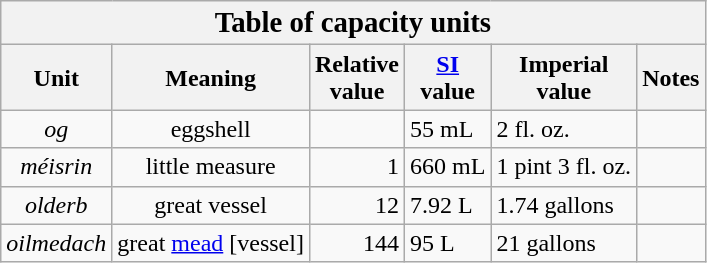<table class="wikitable">
<tr>
<th colspan="6"><big>Table of capacity units</big></th>
</tr>
<tr>
<th>Unit</th>
<th>Meaning</th>
<th>Relative<br>value</th>
<th><a href='#'>SI</a><br>value</th>
<th>Imperial<br>value</th>
<th>Notes</th>
</tr>
<tr>
<td align=center><em>og</em></td>
<td align=center>eggshell</td>
<td align=right></td>
<td align=left>55 mL</td>
<td align=left>2 fl. oz.</td>
<td align=right></td>
</tr>
<tr>
<td align=center><em>méisrin </em></td>
<td align=center>little measure</td>
<td align=right>1</td>
<td align=left>660 mL</td>
<td align=left>1 pint 3 fl. oz.</td>
<td align=right></td>
</tr>
<tr>
<td align=center><em>olderb</em></td>
<td align=center>great vessel</td>
<td align=right>12</td>
<td align=left>7.92 L</td>
<td align=left>1.74 gallons</td>
<td align=right></td>
</tr>
<tr>
<td align=center><em>oilmedach</em></td>
<td align=center>great <a href='#'>mead</a> [vessel]</td>
<td align=right>144</td>
<td align=left>95 L</td>
<td align=left>21 gallons</td>
<td align=right></td>
</tr>
</table>
